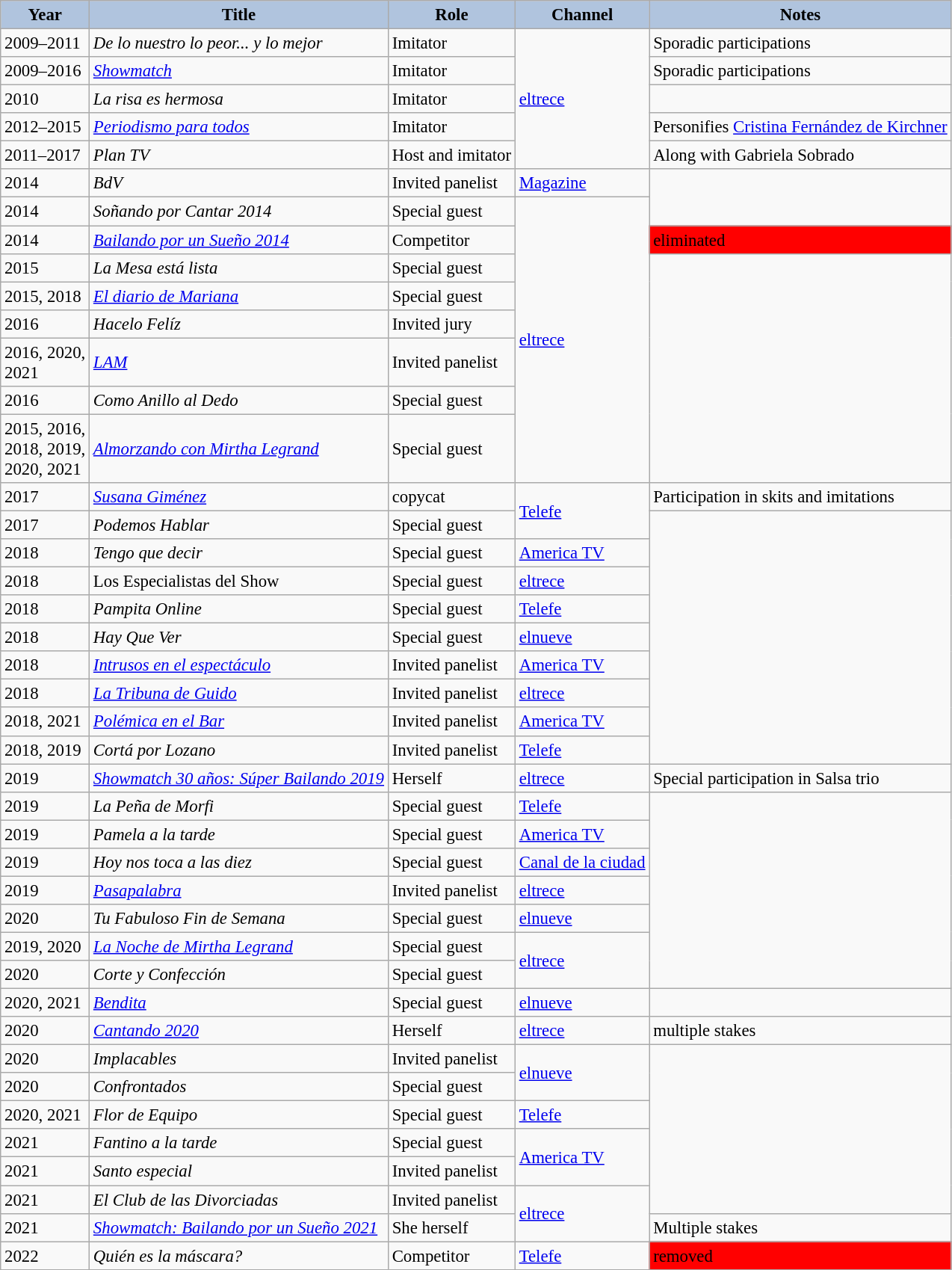<table class="wikitable" style="font-size: 95%;">
<tr>
<th style="background-color: #B0C4DE;">Year</th>
<th style="background-color: #B0C4DE;">Title</th>
<th style="background-color: #B0C4DE;">Role</th>
<th style="background-color: #B0C4DE;">Channel</th>
<th style="background-color: #B0C4DE;">Notes</th>
</tr>
<tr>
<td>2009–2011</td>
<td><em>De lo nuestro lo peor... y lo mejor</em></td>
<td>Imitator</td>
<td rowspan="5"><a href='#'>eltrece</a></td>
<td>Sporadic participations</td>
</tr>
<tr>
<td>2009–2016</td>
<td><em><a href='#'>Showmatch</a></em></td>
<td>Imitator</td>
<td>Sporadic participations</td>
</tr>
<tr>
<td>2010</td>
<td><em>La risa es hermosa</em></td>
<td>Imitator</td>
<td></td>
</tr>
<tr>
<td>2012–2015</td>
<td><em><a href='#'>Periodismo para todos</a></em></td>
<td>Imitator</td>
<td>Personifies <a href='#'>Cristina Fernández de Kirchner</a></td>
</tr>
<tr>
<td>2011–2017</td>
<td><em>Plan TV</em></td>
<td>Host and imitator</td>
<td>Along with Gabriela Sobrado</td>
</tr>
<tr>
<td>2014</td>
<td><em>BdV</em></td>
<td>Invited panelist</td>
<td><a href='#'>Magazine</a></td>
<td rowspan="2"></td>
</tr>
<tr>
<td>2014</td>
<td><em>Soñando por Cantar 2014</em></td>
<td>Special guest</td>
<td rowspan="8"><a href='#'>eltrece</a></td>
</tr>
<tr>
<td>2014</td>
<td><em><a href='#'>Bailando por un Sueño 2014</a></em></td>
<td>Competitor</td>
<td bgcolor="red"> eliminated</td>
</tr>
<tr>
<td>2015</td>
<td><em>La Mesa está lista</em></td>
<td>Special guest</td>
<td rowspan="6"></td>
</tr>
<tr>
<td>2015, 2018</td>
<td><em><a href='#'>El diario de Mariana</a></em></td>
<td>Special guest</td>
</tr>
<tr>
<td>2016</td>
<td><em>Hacelo Felíz</em></td>
<td>Invited jury</td>
</tr>
<tr>
<td>2016, 2020,<br>2021</td>
<td><em><a href='#'>LAM</a></em></td>
<td>Invited panelist</td>
</tr>
<tr>
<td>2016</td>
<td><em>Como Anillo al Dedo</em></td>
<td>Special guest</td>
</tr>
<tr>
<td>2015, 2016,<br>2018, 2019,<br>2020, 2021</td>
<td><em><a href='#'>Almorzando con Mirtha Legrand</a></em></td>
<td>Special guest</td>
</tr>
<tr>
<td>2017</td>
<td><em><a href='#'>Susana Giménez</a></em></td>
<td>copycat</td>
<td rowspan="2"><a href='#'>Telefe</a></td>
<td>Participation in skits and imitations</td>
</tr>
<tr>
<td>2017</td>
<td><em>Podemos Hablar</em></td>
<td>Special guest</td>
<td rowspan="9"></td>
</tr>
<tr>
<td>2018</td>
<td><em>Tengo que decir</em></td>
<td>Special guest</td>
<td><a href='#'>America TV</a></td>
</tr>
<tr>
<td>2018</td>
<td>Los Especialistas del Show</td>
<td>Special guest</td>
<td><a href='#'>eltrece</a></td>
</tr>
<tr>
<td>2018</td>
<td><em>Pampita Online</em></td>
<td>Special guest</td>
<td><a href='#'>Telefe</a></td>
</tr>
<tr>
<td>2018</td>
<td><em>Hay Que Ver</em></td>
<td>Special guest</td>
<td><a href='#'>elnueve</a></td>
</tr>
<tr>
<td>2018</td>
<td><em><a href='#'>Intrusos en el espectáculo</a></em></td>
<td>Invited panelist</td>
<td><a href='#'>America TV</a></td>
</tr>
<tr>
<td>2018</td>
<td><em><a href='#'>La Tribuna de Guido</a></em></td>
<td>Invited panelist</td>
<td><a href='#'>eltrece</a></td>
</tr>
<tr>
<td>2018, 2021</td>
<td><em><a href='#'>Polémica en el Bar</a></em></td>
<td>Invited panelist</td>
<td><a href='#'>America TV</a></td>
</tr>
<tr>
<td>2018, 2019</td>
<td><em>Cortá por Lozano</em></td>
<td>Invited panelist</td>
<td><a href='#'>Telefe</a></td>
</tr>
<tr>
<td>2019</td>
<td><em><a href='#'>Showmatch 30 años: Súper Bailando 2019</a></em></td>
<td>Herself</td>
<td><a href='#'>eltrece</a></td>
<td>Special participation in Salsa trio</td>
</tr>
<tr>
<td>2019</td>
<td><em>La Peña de Morfi</em></td>
<td>Special guest</td>
<td><a href='#'>Telefe</a></td>
<td rowspan="7"></td>
</tr>
<tr>
<td>2019</td>
<td><em>Pamela a la tarde</em></td>
<td>Special guest</td>
<td><a href='#'>America TV</a></td>
</tr>
<tr>
<td>2019</td>
<td><em>Hoy nos toca a las diez</em></td>
<td>Special guest</td>
<td><a href='#'>Canal de la ciudad</a></td>
</tr>
<tr>
<td>2019</td>
<td><em><a href='#'>Pasapalabra</a></em></td>
<td>Invited panelist</td>
<td><a href='#'>eltrece</a></td>
</tr>
<tr>
<td>2020</td>
<td><em>Tu Fabuloso Fin de Semana</em></td>
<td>Special guest</td>
<td><a href='#'>elnueve</a></td>
</tr>
<tr>
<td>2019, 2020</td>
<td><em><a href='#'>La Noche de Mirtha Legrand</a></em></td>
<td>Special guest</td>
<td rowspan="2"><a href='#'>eltrece</a></td>
</tr>
<tr>
<td>2020</td>
<td><em>Corte y Confección</em></td>
<td>Special guest</td>
</tr>
<tr>
<td>2020, 2021</td>
<td><em><a href='#'>Bendita</a></em></td>
<td>Special guest</td>
<td><a href='#'>elnueve</a></td>
</tr>
<tr>
<td>2020</td>
<td><em><a href='#'>Cantando 2020</a></em></td>
<td>Herself</td>
<td><a href='#'>eltrece</a></td>
<td>multiple stakes</td>
</tr>
<tr>
<td>2020</td>
<td><em>Implacables</em></td>
<td>Invited panelist</td>
<td rowspan="2"><a href='#'>elnueve</a></td>
<td rowspan="6"></td>
</tr>
<tr>
<td>2020</td>
<td><em>Confrontados</em></td>
<td>Special guest</td>
</tr>
<tr>
<td>2020, 2021</td>
<td><em>Flor de Equipo</em></td>
<td>Special guest</td>
<td><a href='#'>Telefe</a></td>
</tr>
<tr>
<td>2021</td>
<td><em>Fantino a la tarde</em></td>
<td>Special guest</td>
<td rowspan="2"><a href='#'>America TV</a></td>
</tr>
<tr>
<td>2021</td>
<td><em>Santo especial</em></td>
<td>Invited panelist</td>
</tr>
<tr>
<td>2021</td>
<td><em>El Club de las Divorciadas</em></td>
<td>Invited panelist</td>
<td rowspan="2"><a href='#'>eltrece</a></td>
</tr>
<tr>
<td>2021</td>
<td><em><a href='#'>Showmatch: Bailando por un Sueño 2021</a></em></td>
<td>She herself</td>
<td>Multiple stakes</td>
</tr>
<tr>
<td>2022</td>
<td><em>Quién es la máscara?</em></td>
<td>Competitor</td>
<td><a href='#'>Telefe</a></td>
<td bgcolor="red"> removed</td>
</tr>
</table>
